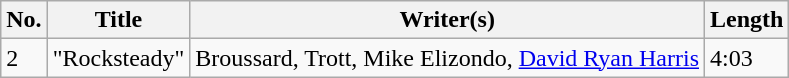<table class="wikitable">
<tr>
<th>No.</th>
<th>Title</th>
<th>Writer(s)</th>
<th>Length</th>
</tr>
<tr>
<td>2</td>
<td>"Rocksteady"</td>
<td>Broussard, Trott, Mike Elizondo, <a href='#'>David Ryan Harris</a></td>
<td>4:03</td>
</tr>
</table>
